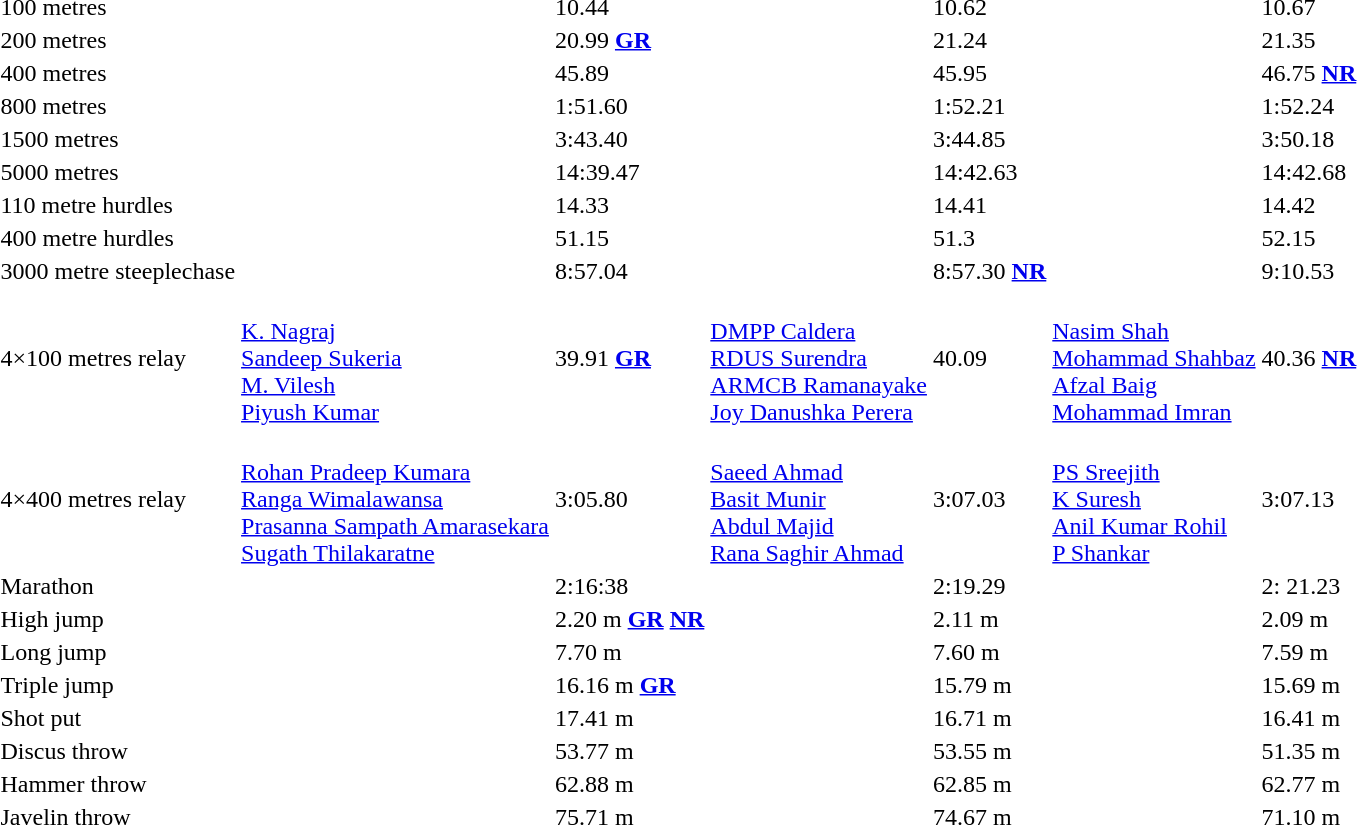<table>
<tr>
<td>100 metres</td>
<td></td>
<td>10.44</td>
<td></td>
<td>10.62</td>
<td></td>
<td>10.67</td>
</tr>
<tr>
<td>200 metres</td>
<td></td>
<td>20.99 <strong><a href='#'>GR</a></strong></td>
<td></td>
<td>21.24</td>
<td></td>
<td>21.35</td>
</tr>
<tr>
<td>400 metres</td>
<td></td>
<td>45.89</td>
<td></td>
<td>45.95</td>
<td></td>
<td>46.75 <strong><a href='#'>NR</a></strong></td>
</tr>
<tr>
<td>800 metres</td>
<td></td>
<td>1:51.60</td>
<td></td>
<td>1:52.21</td>
<td></td>
<td>1:52.24</td>
</tr>
<tr>
<td>1500 metres</td>
<td></td>
<td>3:43.40</td>
<td></td>
<td>3:44.85</td>
<td></td>
<td>3:50.18</td>
</tr>
<tr>
<td>5000 metres</td>
<td></td>
<td>14:39.47</td>
<td></td>
<td>14:42.63</td>
<td></td>
<td>14:42.68</td>
</tr>
<tr>
<td>110 metre hurdles</td>
<td></td>
<td>14.33</td>
<td></td>
<td>14.41</td>
<td></td>
<td>14.42</td>
</tr>
<tr>
<td>400 metre hurdles</td>
<td></td>
<td>51.15</td>
<td></td>
<td>51.3</td>
<td></td>
<td>52.15</td>
</tr>
<tr>
<td>3000 metre steeplechase</td>
<td></td>
<td>8:57.04</td>
<td></td>
<td>8:57.30 <strong><a href='#'>NR</a></strong></td>
<td></td>
<td>9:10.53</td>
</tr>
<tr>
<td>4×100 metres relay</td>
<td><br><a href='#'>K. Nagraj</a><br><a href='#'>Sandeep Sukeria</a><br><a href='#'>M. Vilesh</a><br><a href='#'>Piyush Kumar</a></td>
<td>39.91 <strong><a href='#'>GR</a></strong></td>
<td><br><a href='#'>DMPP Caldera</a><br><a href='#'>RDUS Surendra</a><br><a href='#'>ARMCB Ramanayake</a><br><a href='#'>Joy Danushka Perera</a></td>
<td>40.09</td>
<td><br><a href='#'>Nasim Shah</a><br><a href='#'>Mohammad Shahbaz</a><br><a href='#'>Afzal Baig</a><br><a href='#'>Mohammad Imran</a></td>
<td>40.36 <strong><a href='#'>NR</a></strong></td>
</tr>
<tr>
<td>4×400 metres relay</td>
<td><br><a href='#'>Rohan Pradeep Kumara</a><br><a href='#'>Ranga Wimalawansa</a><br><a href='#'>Prasanna Sampath Amarasekara</a><br><a href='#'>Sugath Thilakaratne</a></td>
<td>3:05.80</td>
<td><br><a href='#'>Saeed Ahmad</a><br><a href='#'>Basit Munir</a><br><a href='#'>Abdul Majid</a><br><a href='#'>Rana Saghir Ahmad</a></td>
<td>3:07.03</td>
<td><br><a href='#'>PS Sreejith</a><br><a href='#'>K Suresh</a><br><a href='#'>Anil Kumar Rohil</a><br><a href='#'>P Shankar</a></td>
<td>3:07.13</td>
</tr>
<tr>
<td>Marathon</td>
<td></td>
<td>2:16:38</td>
<td></td>
<td>2:19.29</td>
<td></td>
<td>2: 21.23</td>
</tr>
<tr>
<td>High jump</td>
<td></td>
<td>2.20 m <strong><a href='#'>GR</a></strong> <strong><a href='#'>NR</a></strong></td>
<td></td>
<td>2.11 m</td>
<td></td>
<td>2.09 m</td>
</tr>
<tr>
<td>Long jump</td>
<td></td>
<td>7.70 m</td>
<td></td>
<td>7.60 m</td>
<td></td>
<td>7.59 m</td>
</tr>
<tr>
<td>Triple jump</td>
<td></td>
<td>16.16 m <strong><a href='#'>GR</a></strong></td>
<td></td>
<td>15.79 m</td>
<td></td>
<td>15.69 m</td>
</tr>
<tr>
<td>Shot put</td>
<td></td>
<td>17.41 m</td>
<td></td>
<td>16.71 m</td>
<td></td>
<td>16.41 m</td>
</tr>
<tr>
<td>Discus throw</td>
<td></td>
<td>53.77 m</td>
<td></td>
<td>53.55 m</td>
<td></td>
<td>51.35 m</td>
</tr>
<tr>
<td>Hammer throw</td>
<td></td>
<td>62.88 m</td>
<td></td>
<td>62.85 m</td>
<td></td>
<td>62.77 m</td>
</tr>
<tr>
<td>Javelin throw</td>
<td></td>
<td>75.71 m</td>
<td></td>
<td>74.67 m</td>
<td></td>
<td>71.10 m</td>
</tr>
</table>
